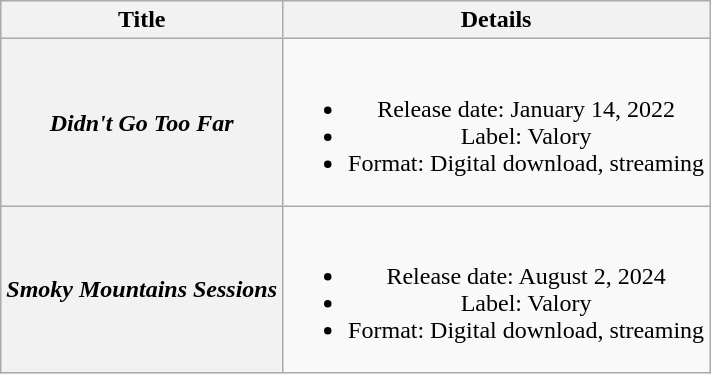<table class="wikitable plainrowheaders" style="text-align:center">
<tr>
<th scope="col">Title</th>
<th scope="col">Details</th>
</tr>
<tr>
<th scope="row"><em>Didn't Go Too Far</em></th>
<td><br><ul><li>Release date: January 14, 2022</li><li>Label: Valory</li><li>Format: Digital download, streaming</li></ul></td>
</tr>
<tr>
<th scope="row"><em>Smoky Mountains Sessions</em></th>
<td><br><ul><li>Release date: August 2, 2024</li><li>Label: Valory</li><li>Format: Digital download, streaming</li></ul></td>
</tr>
</table>
